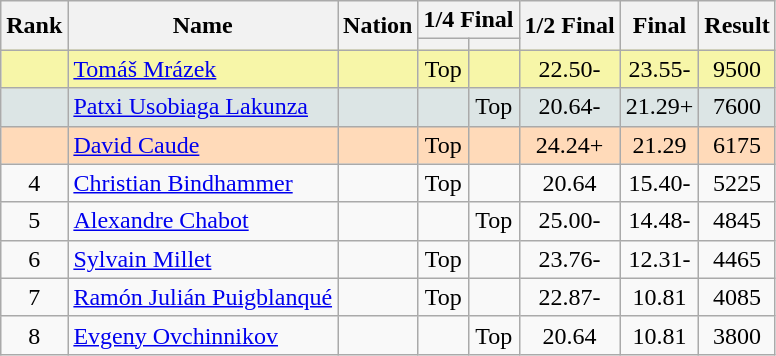<table class="wikitable sortable" style="text-align:center">
<tr>
<th rowspan="2">Rank</th>
<th rowspan="2">Name</th>
<th rowspan="2">Nation</th>
<th colspan="2">1/4 Final</th>
<th rowspan="2">1/2 Final</th>
<th rowspan="2">Final</th>
<th rowspan="2">Result</th>
</tr>
<tr>
<th></th>
<th></th>
</tr>
<tr bgcolor="#F7F6A8">
<td></td>
<td align="left"><a href='#'>Tomáš Mrázek</a></td>
<td align="left"></td>
<td>Top</td>
<td></td>
<td>22.50-</td>
<td>23.55-</td>
<td align="center">9500</td>
</tr>
<tr bgcolor="#DCE5E5">
<td></td>
<td align="left"><a href='#'>Patxi Usobiaga Lakunza</a></td>
<td align="left"></td>
<td></td>
<td>Top</td>
<td>20.64-</td>
<td>21.29+</td>
<td align="center">7600</td>
</tr>
<tr bgcolor="#FFDAB9">
<td></td>
<td align="left"><a href='#'>David Caude</a></td>
<td align="left"></td>
<td>Top</td>
<td></td>
<td>24.24+</td>
<td>21.29</td>
<td align="center">6175</td>
</tr>
<tr>
<td align="center">4</td>
<td align="left"><a href='#'>Christian Bindhammer</a></td>
<td align="left"></td>
<td>Top</td>
<td></td>
<td>20.64</td>
<td>15.40-</td>
<td align="center">5225</td>
</tr>
<tr>
<td align="center">5</td>
<td align="left"><a href='#'>Alexandre Chabot</a></td>
<td align="left"></td>
<td></td>
<td>Top</td>
<td>25.00-</td>
<td>14.48-</td>
<td align="center">4845</td>
</tr>
<tr>
<td align="center">6</td>
<td align="left"><a href='#'>Sylvain Millet</a></td>
<td align="left"></td>
<td>Top</td>
<td></td>
<td>23.76-</td>
<td>12.31-</td>
<td align="center">4465</td>
</tr>
<tr>
<td align="center">7</td>
<td align="left"><a href='#'>Ramón Julián Puigblanqué</a></td>
<td align="left"></td>
<td>Top</td>
<td></td>
<td>22.87-</td>
<td>10.81</td>
<td align="center">4085</td>
</tr>
<tr>
<td align="center">8</td>
<td align="left"><a href='#'>Evgeny Ovchinnikov</a></td>
<td align="left"></td>
<td></td>
<td>Top</td>
<td>20.64</td>
<td>10.81</td>
<td align="center">3800</td>
</tr>
</table>
